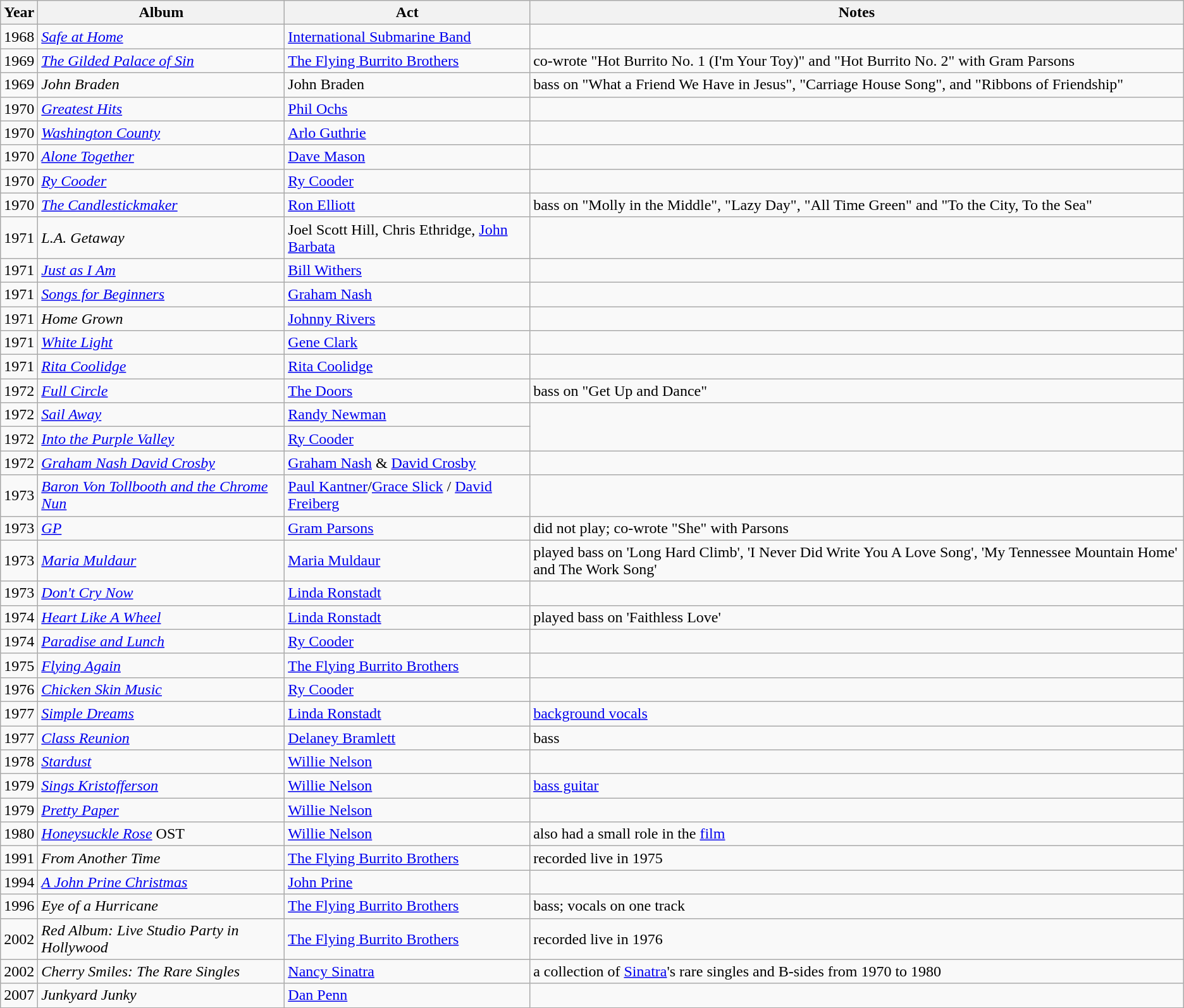<table class="wikitable sortable">
<tr>
<th>Year</th>
<th>Album</th>
<th>Act</th>
<th class="unsortable">Notes</th>
</tr>
<tr>
<td>1968</td>
<td><em><a href='#'>Safe at Home</a></em></td>
<td><a href='#'>International Submarine Band</a></td>
<td></td>
</tr>
<tr>
<td>1969</td>
<td><em><a href='#'>The Gilded Palace of Sin</a></em></td>
<td><a href='#'>The Flying Burrito Brothers</a></td>
<td>co-wrote "Hot Burrito No. 1 (I'm Your Toy)" and "Hot Burrito No. 2" with Gram Parsons</td>
</tr>
<tr>
<td>1969</td>
<td><em>John Braden</em></td>
<td>John Braden</td>
<td>bass on "What a Friend We Have in Jesus", "Carriage House Song", and "Ribbons of Friendship"</td>
</tr>
<tr>
<td>1970</td>
<td><em><a href='#'>Greatest Hits</a></em></td>
<td><a href='#'>Phil Ochs</a></td>
<td></td>
</tr>
<tr>
<td>1970</td>
<td><em><a href='#'>Washington County</a></em></td>
<td><a href='#'>Arlo Guthrie</a></td>
<td></td>
</tr>
<tr>
<td>1970</td>
<td><em><a href='#'>Alone Together</a></em></td>
<td><a href='#'>Dave Mason</a></td>
<td></td>
</tr>
<tr>
<td>1970</td>
<td><em><a href='#'>Ry Cooder</a></em></td>
<td><a href='#'>Ry Cooder</a></td>
<td></td>
</tr>
<tr>
<td>1970</td>
<td><em><a href='#'>The Candlestickmaker</a></em></td>
<td><a href='#'>Ron Elliott</a></td>
<td>bass on "Molly in the Middle", "Lazy Day", "All Time Green" and "To the City, To the Sea"</td>
</tr>
<tr>
<td>1971</td>
<td><em>L.A. Getaway</em></td>
<td>Joel Scott Hill, Chris Ethridge, <a href='#'>John Barbata</a></td>
<td></td>
</tr>
<tr>
<td>1971</td>
<td><em><a href='#'>Just as I Am</a></em></td>
<td><a href='#'>Bill Withers</a></td>
</tr>
<tr>
<td>1971</td>
<td><em><a href='#'>Songs for Beginners</a></em></td>
<td><a href='#'>Graham Nash</a></td>
<td></td>
</tr>
<tr>
<td>1971</td>
<td><em>Home Grown</em></td>
<td><a href='#'>Johnny Rivers</a></td>
</tr>
<tr>
<td>1971</td>
<td><em><a href='#'>White Light</a></em></td>
<td><a href='#'>Gene Clark</a></td>
<td></td>
</tr>
<tr>
<td>1971</td>
<td><em><a href='#'>Rita Coolidge</a></em></td>
<td><a href='#'>Rita Coolidge</a></td>
<td></td>
</tr>
<tr>
<td>1972</td>
<td><em><a href='#'>Full Circle</a></em></td>
<td><a href='#'>The Doors</a></td>
<td>bass on "Get Up and Dance"</td>
</tr>
<tr>
<td>1972</td>
<td><em><a href='#'>Sail Away</a></em></td>
<td><a href='#'>Randy Newman</a></td>
</tr>
<tr>
<td>1972</td>
<td><em><a href='#'>Into the Purple Valley</a></em></td>
<td><a href='#'>Ry Cooder</a></td>
</tr>
<tr>
<td>1972</td>
<td><em><a href='#'>Graham Nash David Crosby</a></em></td>
<td><a href='#'>Graham Nash</a> & <a href='#'>David Crosby</a></td>
<td></td>
</tr>
<tr>
<td>1973</td>
<td><em><a href='#'>Baron Von Tollbooth and the Chrome Nun</a></em></td>
<td><a href='#'>Paul Kantner</a>/<a href='#'>Grace Slick</a> / <a href='#'>David Freiberg</a></td>
<td></td>
</tr>
<tr>
<td>1973</td>
<td><em><a href='#'>GP</a></em></td>
<td><a href='#'>Gram Parsons</a></td>
<td>did not play; co-wrote "She" with Parsons</td>
</tr>
<tr>
<td>1973</td>
<td><em><a href='#'>Maria Muldaur</a></em></td>
<td><a href='#'>Maria Muldaur</a></td>
<td>played bass on 'Long Hard Climb', 'I Never Did Write You A Love Song', 'My Tennessee Mountain Home' and The Work Song'</td>
</tr>
<tr>
<td>1973</td>
<td><em><a href='#'>Don't Cry Now</a></em></td>
<td><a href='#'>Linda Ronstadt</a></td>
</tr>
<tr>
<td>1974</td>
<td><em><a href='#'>Heart Like A Wheel</a></em></td>
<td><a href='#'>Linda Ronstadt</a></td>
<td>played bass on 'Faithless Love'</td>
</tr>
<tr>
<td>1974</td>
<td><em><a href='#'>Paradise and Lunch</a></em></td>
<td><a href='#'>Ry Cooder</a></td>
<td></td>
</tr>
<tr>
<td>1975</td>
<td><em><a href='#'>Flying Again</a></em></td>
<td><a href='#'>The Flying Burrito Brothers</a></td>
</tr>
<tr>
<td>1976</td>
<td><em><a href='#'>Chicken Skin Music</a></em></td>
<td><a href='#'>Ry Cooder</a></td>
<td></td>
</tr>
<tr>
<td>1977</td>
<td><em><a href='#'>Simple Dreams</a></em></td>
<td><a href='#'>Linda Ronstadt</a></td>
<td><a href='#'>background vocals</a></td>
</tr>
<tr>
<td>1977</td>
<td><em><a href='#'>Class Reunion</a></em></td>
<td><a href='#'>Delaney Bramlett</a></td>
<td>bass</td>
</tr>
<tr>
<td>1978</td>
<td><em><a href='#'>Stardust</a></em></td>
<td><a href='#'>Willie Nelson</a></td>
<td></td>
</tr>
<tr>
<td>1979</td>
<td><em><a href='#'>Sings Kristofferson</a></em></td>
<td><a href='#'>Willie Nelson</a></td>
<td><a href='#'>bass guitar</a></td>
</tr>
<tr>
<td>1979</td>
<td><em><a href='#'>Pretty Paper</a></em></td>
<td><a href='#'>Willie Nelson</a></td>
<td></td>
</tr>
<tr>
<td>1980</td>
<td><em><a href='#'>Honeysuckle Rose</a></em> OST</td>
<td><a href='#'>Willie Nelson</a></td>
<td>also had a small role in the <a href='#'>film</a></td>
</tr>
<tr>
<td>1991</td>
<td><em>From Another Time</em></td>
<td><a href='#'>The Flying Burrito Brothers</a></td>
<td>recorded live in 1975</td>
</tr>
<tr>
<td>1994</td>
<td><em><a href='#'>A John Prine Christmas</a></em></td>
<td><a href='#'>John Prine</a></td>
</tr>
<tr>
<td>1996</td>
<td><em>Eye of a Hurricane</em></td>
<td><a href='#'>The Flying Burrito Brothers</a></td>
<td>bass; vocals on one track</td>
</tr>
<tr>
<td>2002</td>
<td><em>Red Album: Live Studio Party in Hollywood</em></td>
<td><a href='#'>The Flying Burrito Brothers</a></td>
<td>recorded live in 1976</td>
</tr>
<tr>
<td>2002</td>
<td><em>Cherry Smiles: The Rare Singles</em></td>
<td><a href='#'>Nancy Sinatra</a></td>
<td>a collection of <a href='#'>Sinatra</a>'s rare singles and B-sides from 1970 to 1980</td>
</tr>
<tr>
<td>2007</td>
<td><em>Junkyard Junky</em></td>
<td><a href='#'>Dan Penn</a></td>
</tr>
</table>
